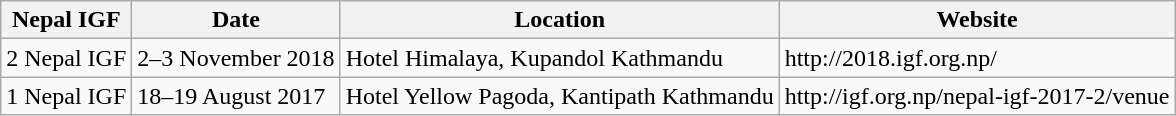<table class="wikitable">
<tr>
<th>Nepal IGF</th>
<th>Date</th>
<th>Location</th>
<th>Website</th>
</tr>
<tr>
<td>2 Nepal IGF</td>
<td>2–3 November 2018</td>
<td>Hotel Himalaya, Kupandol Kathmandu</td>
<td>http://2018.igf.org.np/</td>
</tr>
<tr>
<td>1 Nepal IGF</td>
<td>18–19 August 2017</td>
<td>Hotel Yellow Pagoda, Kantipath Kathmandu</td>
<td>http://igf.org.np/nepal-igf-2017-2/venue</td>
</tr>
</table>
